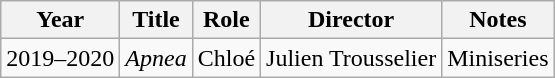<table class="wikitable">
<tr>
<th>Year</th>
<th>Title</th>
<th>Role</th>
<th>Director</th>
<th>Notes</th>
</tr>
<tr>
<td>2019–2020</td>
<td><em>Apnea</em></td>
<td>Chloé</td>
<td>Julien Trousselier</td>
<td>Miniseries</td>
</tr>
</table>
